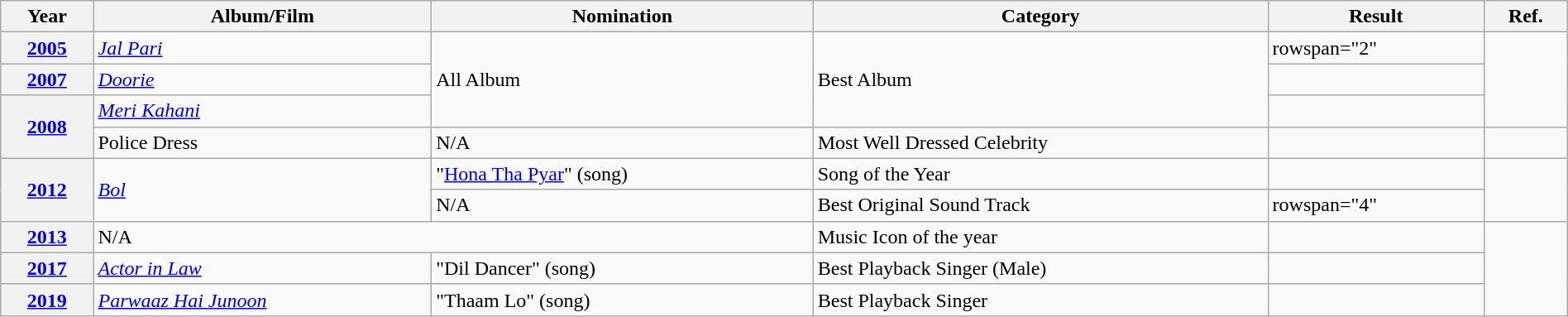<table class="wikitable plainrowheaders" width="100%" "textcolor:#000;">
<tr>
<th>Year</th>
<th>Album/Film</th>
<th>Nomination</th>
<th>Category</th>
<th>Result</th>
<th>Ref.</th>
</tr>
<tr>
<th><a href='#'>2005</a></th>
<td><em><a href='#'>Jal Pari</a></em></td>
<td rowspan="3">All Album</td>
<td rowspan="3">Best Album</td>
<td>rowspan="2" </td>
<td rowspan="3"></td>
</tr>
<tr>
<th><a href='#'>2007</a></th>
<td><em><a href='#'>Doorie</a></em></td>
</tr>
<tr>
<th rowspan="2"><a href='#'>2008</a></th>
<td><em><a href='#'>Meri Kahani</a></em></td>
<td></td>
</tr>
<tr>
<td>Police Dress</td>
<td>N/A</td>
<td>Most Well Dressed Celebrity</td>
<td></td>
<td></td>
</tr>
<tr>
<th rowspan="2"><a href='#'>2012</a></th>
<td rowspan="2"><em><a href='#'>Bol</a></em></td>
<td>"<a href='#'>Hona Tha Pyar</a>" (song)</td>
<td>Song of the Year</td>
<td></td>
<td rowspan="2"></td>
</tr>
<tr>
<td>N/A</td>
<td>Best Original Sound Track</td>
<td>rowspan="4" </td>
</tr>
<tr>
<th><a href='#'>2013</a></th>
<td colspan="2">N/A</td>
<td>Music Icon of the year</td>
<td></td>
</tr>
<tr>
<th><a href='#'>2017</a></th>
<td><em><a href='#'>Actor in Law</a></em></td>
<td>"Dil Dancer" (song)</td>
<td>Best Playback Singer (Male)</td>
<td></td>
</tr>
<tr>
<th><a href='#'>2019</a></th>
<td><em><a href='#'>Parwaaz Hai Junoon</a></em></td>
<td>"Thaam Lo" (song)</td>
<td>Best Playback Singer</td>
<td></td>
</tr>
</table>
